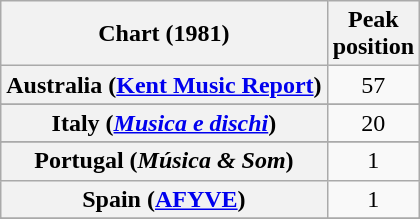<table class="wikitable sortable plainrowheaders" style="text-align:center">
<tr>
<th scope="col">Chart (1981)</th>
<th scope="col">Peak<br>position</th>
</tr>
<tr>
<th scope="row">Australia (<a href='#'>Kent Music Report</a>)</th>
<td>57</td>
</tr>
<tr>
</tr>
<tr>
</tr>
<tr>
<th scope="row">Italy (<em><a href='#'>Musica e dischi</a></em>)</th>
<td>20</td>
</tr>
<tr>
</tr>
<tr>
</tr>
<tr>
<th scope="row">Portugal (<em>Música & Som</em>)</th>
<td>1</td>
</tr>
<tr>
<th scope="row">Spain (<a href='#'>AFYVE</a>)</th>
<td>1</td>
</tr>
<tr>
</tr>
<tr>
</tr>
</table>
